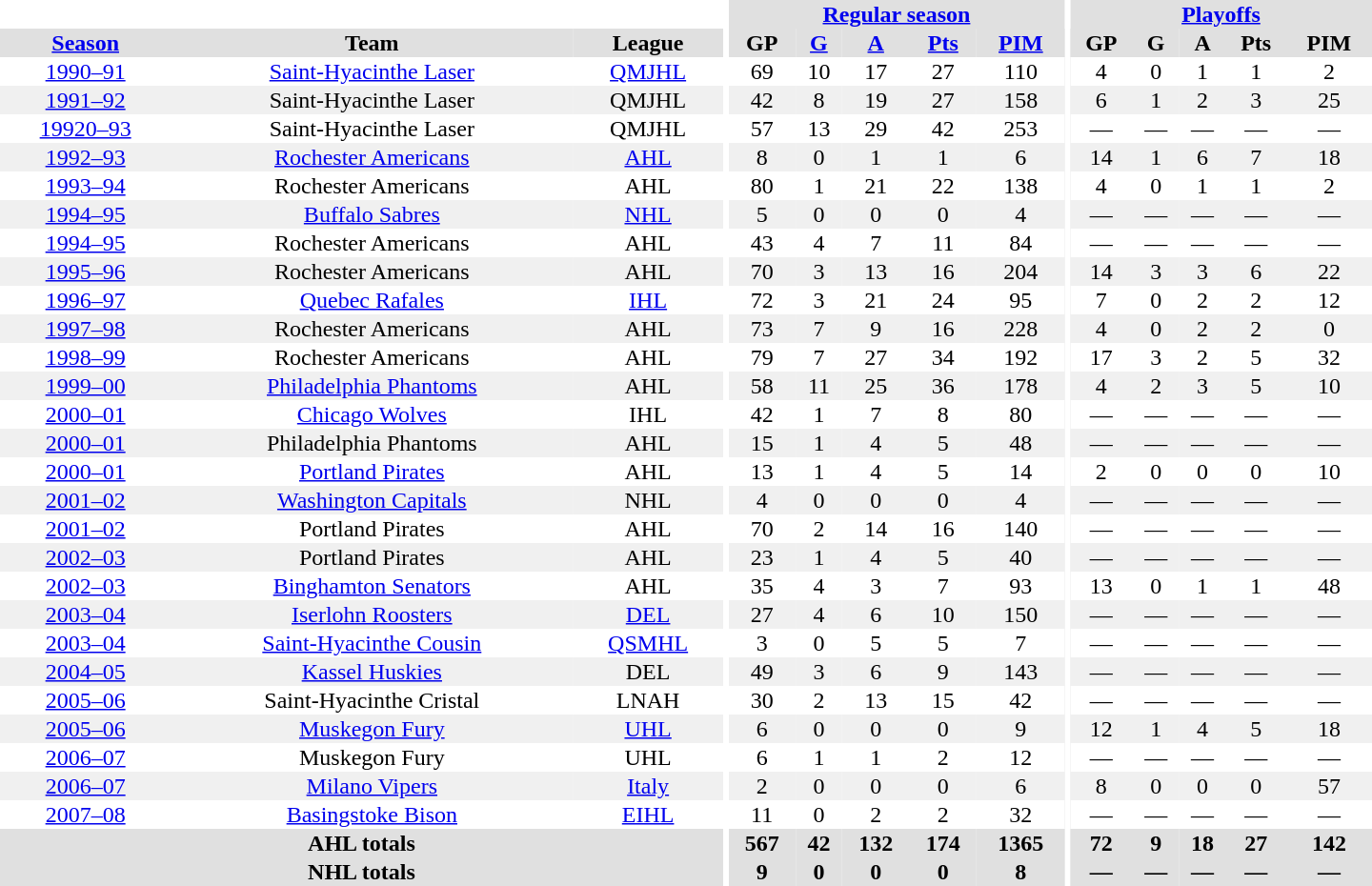<table border="0" cellpadding="1" cellspacing="0" style="text-align:center; width:60em">
<tr bgcolor="#e0e0e0">
<th colspan="3" bgcolor="#ffffff"></th>
<th rowspan="100" bgcolor="#ffffff"></th>
<th colspan="5"><a href='#'>Regular season</a></th>
<th rowspan="100" bgcolor="#ffffff"></th>
<th colspan="5"><a href='#'>Playoffs</a></th>
</tr>
<tr bgcolor="#e0e0e0">
<th><a href='#'>Season</a></th>
<th>Team</th>
<th>League</th>
<th>GP</th>
<th><a href='#'>G</a></th>
<th><a href='#'>A</a></th>
<th><a href='#'>Pts</a></th>
<th><a href='#'>PIM</a></th>
<th>GP</th>
<th>G</th>
<th>A</th>
<th>Pts</th>
<th>PIM</th>
</tr>
<tr>
<td><a href='#'>1990–91</a></td>
<td><a href='#'>Saint-Hyacinthe Laser</a></td>
<td><a href='#'>QMJHL</a></td>
<td>69</td>
<td>10</td>
<td>17</td>
<td>27</td>
<td>110</td>
<td>4</td>
<td>0</td>
<td>1</td>
<td>1</td>
<td>2</td>
</tr>
<tr bgcolor="#f0f0f0">
<td><a href='#'>1991–92</a></td>
<td>Saint-Hyacinthe Laser</td>
<td>QMJHL</td>
<td>42</td>
<td>8</td>
<td>19</td>
<td>27</td>
<td>158</td>
<td>6</td>
<td>1</td>
<td>2</td>
<td>3</td>
<td>25</td>
</tr>
<tr>
<td><a href='#'>19920–93</a></td>
<td>Saint-Hyacinthe Laser</td>
<td>QMJHL</td>
<td>57</td>
<td>13</td>
<td>29</td>
<td>42</td>
<td>253</td>
<td>—</td>
<td>—</td>
<td>—</td>
<td>—</td>
<td>—</td>
</tr>
<tr bgcolor="#f0f0f0">
<td><a href='#'>1992–93</a></td>
<td><a href='#'>Rochester Americans</a></td>
<td><a href='#'>AHL</a></td>
<td>8</td>
<td>0</td>
<td>1</td>
<td>1</td>
<td>6</td>
<td>14</td>
<td>1</td>
<td>6</td>
<td>7</td>
<td>18</td>
</tr>
<tr>
<td><a href='#'>1993–94</a></td>
<td>Rochester Americans</td>
<td>AHL</td>
<td>80</td>
<td>1</td>
<td>21</td>
<td>22</td>
<td>138</td>
<td>4</td>
<td>0</td>
<td>1</td>
<td>1</td>
<td>2</td>
</tr>
<tr bgcolor="#f0f0f0">
<td><a href='#'>1994–95</a></td>
<td><a href='#'>Buffalo Sabres</a></td>
<td><a href='#'>NHL</a></td>
<td>5</td>
<td>0</td>
<td>0</td>
<td>0</td>
<td>4</td>
<td>—</td>
<td>—</td>
<td>—</td>
<td>—</td>
<td>—</td>
</tr>
<tr>
<td><a href='#'>1994–95</a></td>
<td>Rochester Americans</td>
<td>AHL</td>
<td>43</td>
<td>4</td>
<td>7</td>
<td>11</td>
<td>84</td>
<td>—</td>
<td>—</td>
<td>—</td>
<td>—</td>
<td>—</td>
</tr>
<tr bgcolor="#f0f0f0">
<td><a href='#'>1995–96</a></td>
<td>Rochester Americans</td>
<td>AHL</td>
<td>70</td>
<td>3</td>
<td>13</td>
<td>16</td>
<td>204</td>
<td>14</td>
<td>3</td>
<td>3</td>
<td>6</td>
<td>22</td>
</tr>
<tr>
<td><a href='#'>1996–97</a></td>
<td><a href='#'>Quebec Rafales</a></td>
<td><a href='#'>IHL</a></td>
<td>72</td>
<td>3</td>
<td>21</td>
<td>24</td>
<td>95</td>
<td>7</td>
<td>0</td>
<td>2</td>
<td>2</td>
<td>12</td>
</tr>
<tr bgcolor="#f0f0f0">
<td><a href='#'>1997–98</a></td>
<td>Rochester Americans</td>
<td>AHL</td>
<td>73</td>
<td>7</td>
<td>9</td>
<td>16</td>
<td>228</td>
<td>4</td>
<td>0</td>
<td>2</td>
<td>2</td>
<td>0</td>
</tr>
<tr>
<td><a href='#'>1998–99</a></td>
<td>Rochester Americans</td>
<td>AHL</td>
<td>79</td>
<td>7</td>
<td>27</td>
<td>34</td>
<td>192</td>
<td>17</td>
<td>3</td>
<td>2</td>
<td>5</td>
<td>32</td>
</tr>
<tr bgcolor="#f0f0f0">
<td><a href='#'>1999–00</a></td>
<td><a href='#'>Philadelphia Phantoms</a></td>
<td>AHL</td>
<td>58</td>
<td>11</td>
<td>25</td>
<td>36</td>
<td>178</td>
<td>4</td>
<td>2</td>
<td>3</td>
<td>5</td>
<td>10</td>
</tr>
<tr>
<td><a href='#'>2000–01</a></td>
<td><a href='#'>Chicago Wolves</a></td>
<td>IHL</td>
<td>42</td>
<td>1</td>
<td>7</td>
<td>8</td>
<td>80</td>
<td>—</td>
<td>—</td>
<td>—</td>
<td>—</td>
<td>—</td>
</tr>
<tr bgcolor="#f0f0f0">
<td><a href='#'>2000–01</a></td>
<td>Philadelphia Phantoms</td>
<td>AHL</td>
<td>15</td>
<td>1</td>
<td>4</td>
<td>5</td>
<td>48</td>
<td>—</td>
<td>—</td>
<td>—</td>
<td>—</td>
<td>—</td>
</tr>
<tr>
<td><a href='#'>2000–01</a></td>
<td><a href='#'>Portland Pirates</a></td>
<td>AHL</td>
<td>13</td>
<td>1</td>
<td>4</td>
<td>5</td>
<td>14</td>
<td>2</td>
<td>0</td>
<td>0</td>
<td>0</td>
<td>10</td>
</tr>
<tr bgcolor="#f0f0f0">
<td><a href='#'>2001–02</a></td>
<td><a href='#'>Washington Capitals</a></td>
<td>NHL</td>
<td>4</td>
<td>0</td>
<td>0</td>
<td>0</td>
<td>4</td>
<td>—</td>
<td>—</td>
<td>—</td>
<td>—</td>
<td>—</td>
</tr>
<tr>
<td><a href='#'>2001–02</a></td>
<td>Portland Pirates</td>
<td>AHL</td>
<td>70</td>
<td>2</td>
<td>14</td>
<td>16</td>
<td>140</td>
<td>—</td>
<td>—</td>
<td>—</td>
<td>—</td>
<td>—</td>
</tr>
<tr bgcolor="#f0f0f0">
<td><a href='#'>2002–03</a></td>
<td>Portland Pirates</td>
<td>AHL</td>
<td>23</td>
<td>1</td>
<td>4</td>
<td>5</td>
<td>40</td>
<td>—</td>
<td>—</td>
<td>—</td>
<td>—</td>
<td>—</td>
</tr>
<tr>
<td><a href='#'>2002–03</a></td>
<td><a href='#'>Binghamton Senators</a></td>
<td>AHL</td>
<td>35</td>
<td>4</td>
<td>3</td>
<td>7</td>
<td>93</td>
<td>13</td>
<td>0</td>
<td>1</td>
<td>1</td>
<td>48</td>
</tr>
<tr bgcolor="#f0f0f0">
<td><a href='#'>2003–04</a></td>
<td><a href='#'>Iserlohn Roosters</a></td>
<td><a href='#'>DEL</a></td>
<td>27</td>
<td>4</td>
<td>6</td>
<td>10</td>
<td>150</td>
<td>—</td>
<td>—</td>
<td>—</td>
<td>—</td>
<td>—</td>
</tr>
<tr>
<td><a href='#'>2003–04</a></td>
<td><a href='#'>Saint-Hyacinthe Cousin</a></td>
<td><a href='#'>QSMHL</a></td>
<td>3</td>
<td>0</td>
<td>5</td>
<td>5</td>
<td>7</td>
<td>—</td>
<td>—</td>
<td>—</td>
<td>—</td>
<td>—</td>
</tr>
<tr bgcolor="#f0f0f0">
<td><a href='#'>2004–05</a></td>
<td><a href='#'>Kassel Huskies</a></td>
<td>DEL</td>
<td>49</td>
<td>3</td>
<td>6</td>
<td>9</td>
<td>143</td>
<td>—</td>
<td>—</td>
<td>—</td>
<td>—</td>
<td>—</td>
</tr>
<tr>
<td><a href='#'>2005–06</a></td>
<td>Saint-Hyacinthe Cristal</td>
<td>LNAH</td>
<td>30</td>
<td>2</td>
<td>13</td>
<td>15</td>
<td>42</td>
<td>—</td>
<td>—</td>
<td>—</td>
<td>—</td>
<td>—</td>
</tr>
<tr bgcolor="#f0f0f0">
<td><a href='#'>2005–06</a></td>
<td><a href='#'>Muskegon Fury</a></td>
<td><a href='#'>UHL</a></td>
<td>6</td>
<td>0</td>
<td>0</td>
<td>0</td>
<td>9</td>
<td>12</td>
<td>1</td>
<td>4</td>
<td>5</td>
<td>18</td>
</tr>
<tr>
<td><a href='#'>2006–07</a></td>
<td>Muskegon Fury</td>
<td>UHL</td>
<td>6</td>
<td>1</td>
<td>1</td>
<td>2</td>
<td>12</td>
<td>—</td>
<td>—</td>
<td>—</td>
<td>—</td>
<td>—</td>
</tr>
<tr bgcolor="#f0f0f0">
<td><a href='#'>2006–07</a></td>
<td><a href='#'>Milano Vipers</a></td>
<td><a href='#'>Italy</a></td>
<td>2</td>
<td>0</td>
<td>0</td>
<td>0</td>
<td>6</td>
<td>8</td>
<td>0</td>
<td>0</td>
<td>0</td>
<td>57</td>
</tr>
<tr>
<td><a href='#'>2007–08</a></td>
<td><a href='#'>Basingstoke Bison</a></td>
<td><a href='#'>EIHL</a></td>
<td>11</td>
<td>0</td>
<td>2</td>
<td>2</td>
<td>32</td>
<td>—</td>
<td>—</td>
<td>—</td>
<td>—</td>
<td>—</td>
</tr>
<tr bgcolor="#e0e0e0">
<th colspan="3">AHL totals</th>
<th>567</th>
<th>42</th>
<th>132</th>
<th>174</th>
<th>1365</th>
<th>72</th>
<th>9</th>
<th>18</th>
<th>27</th>
<th>142</th>
</tr>
<tr bgcolor="#e0e0e0">
<th colspan="3">NHL totals</th>
<th>9</th>
<th>0</th>
<th>0</th>
<th>0</th>
<th>8</th>
<th>—</th>
<th>—</th>
<th>—</th>
<th>—</th>
<th>—</th>
</tr>
</table>
